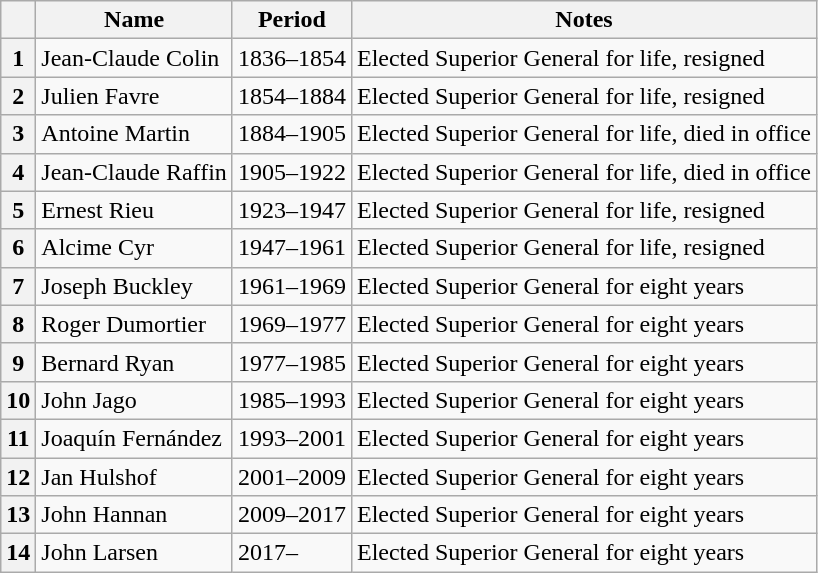<table class="wikitable">
<tr>
<th></th>
<th>Name</th>
<th>Period</th>
<th>Notes</th>
</tr>
<tr>
<th>1</th>
<td>Jean-Claude Colin</td>
<td>1836–1854</td>
<td>Elected Superior General for life, resigned</td>
</tr>
<tr>
<th>2</th>
<td>Julien Favre</td>
<td>1854–1884</td>
<td>Elected Superior General for life, resigned</td>
</tr>
<tr>
<th>3</th>
<td>Antoine Martin</td>
<td>1884–1905</td>
<td>Elected Superior General for life, died in office</td>
</tr>
<tr>
<th>4</th>
<td>Jean-Claude Raffin</td>
<td>1905–1922</td>
<td>Elected Superior General for life, died in office</td>
</tr>
<tr>
<th>5</th>
<td>Ernest Rieu</td>
<td>1923–1947</td>
<td>Elected Superior General for life, resigned</td>
</tr>
<tr>
<th>6</th>
<td>Alcime Cyr</td>
<td>1947–1961</td>
<td>Elected Superior General for life, resigned</td>
</tr>
<tr>
<th>7</th>
<td>Joseph Buckley</td>
<td>1961–1969</td>
<td>Elected Superior General for eight years</td>
</tr>
<tr>
<th>8</th>
<td>Roger Dumortier</td>
<td>1969–1977</td>
<td>Elected Superior General for eight years</td>
</tr>
<tr>
<th>9</th>
<td>Bernard Ryan</td>
<td>1977–1985</td>
<td>Elected Superior General for eight years</td>
</tr>
<tr>
<th>10</th>
<td>John Jago</td>
<td>1985–1993</td>
<td>Elected Superior General for eight years</td>
</tr>
<tr>
<th>11</th>
<td>Joaquín Fernández</td>
<td>1993–2001</td>
<td>Elected Superior General for eight years</td>
</tr>
<tr>
<th>12</th>
<td>Jan Hulshof</td>
<td>2001–2009</td>
<td>Elected Superior General for eight years</td>
</tr>
<tr>
<th>13</th>
<td>John Hannan</td>
<td>2009–2017</td>
<td>Elected Superior General for eight years</td>
</tr>
<tr>
<th>14</th>
<td>John Larsen</td>
<td>2017–</td>
<td>Elected Superior General for eight years</td>
</tr>
</table>
